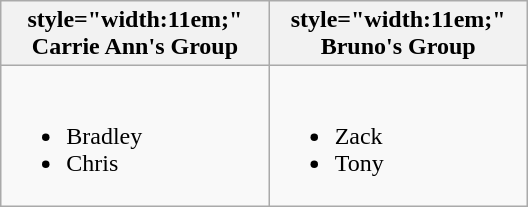<table class="wikitable" style="width:22em;">
<tr>
<th>style="width:11em;" <strong>Carrie Ann's Group</strong></th>
<th>style="width:11em;" <strong>Bruno's Group</strong></th>
</tr>
<tr>
<td><br><ul><li>Bradley</li><li>Chris</li></ul></td>
<td><br><ul><li>Zack</li><li>Tony</li></ul></td>
</tr>
</table>
